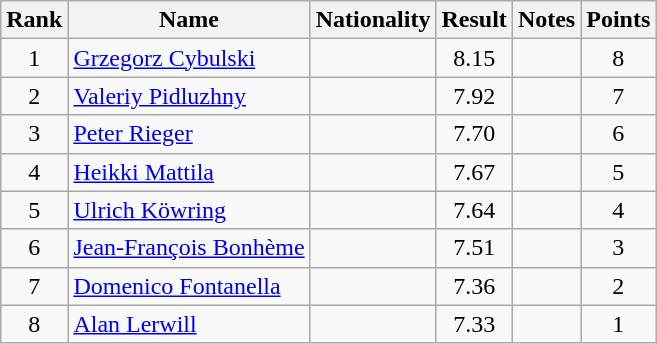<table class="wikitable sortable" style="text-align:center">
<tr>
<th>Rank</th>
<th>Name</th>
<th>Nationality</th>
<th>Result</th>
<th>Notes</th>
<th>Points</th>
</tr>
<tr>
<td>1</td>
<td align=left><a href='#'>Grzegorz Cybulski</a></td>
<td align=left></td>
<td>8.15</td>
<td></td>
<td>8</td>
</tr>
<tr>
<td>2</td>
<td align=left><a href='#'>Valeriy Pidluzhny</a></td>
<td align=left></td>
<td>7.92</td>
<td></td>
<td>7</td>
</tr>
<tr>
<td>3</td>
<td align=left><a href='#'>Peter Rieger</a></td>
<td align=left></td>
<td>7.70</td>
<td></td>
<td>6</td>
</tr>
<tr>
<td>4</td>
<td align=left><a href='#'>Heikki Mattila</a></td>
<td align=left></td>
<td>7.67</td>
<td></td>
<td>5</td>
</tr>
<tr>
<td>5</td>
<td align=left><a href='#'>Ulrich Köwring</a></td>
<td align=left></td>
<td>7.64</td>
<td></td>
<td>4</td>
</tr>
<tr>
<td>6</td>
<td align=left><a href='#'>Jean-François Bonhème</a></td>
<td align=left></td>
<td>7.51</td>
<td></td>
<td>3</td>
</tr>
<tr>
<td>7</td>
<td align=left><a href='#'>Domenico Fontanella</a></td>
<td align=left></td>
<td>7.36</td>
<td></td>
<td>2</td>
</tr>
<tr>
<td>8</td>
<td align=left><a href='#'>Alan Lerwill</a></td>
<td align=left></td>
<td>7.33</td>
<td></td>
<td>1</td>
</tr>
</table>
